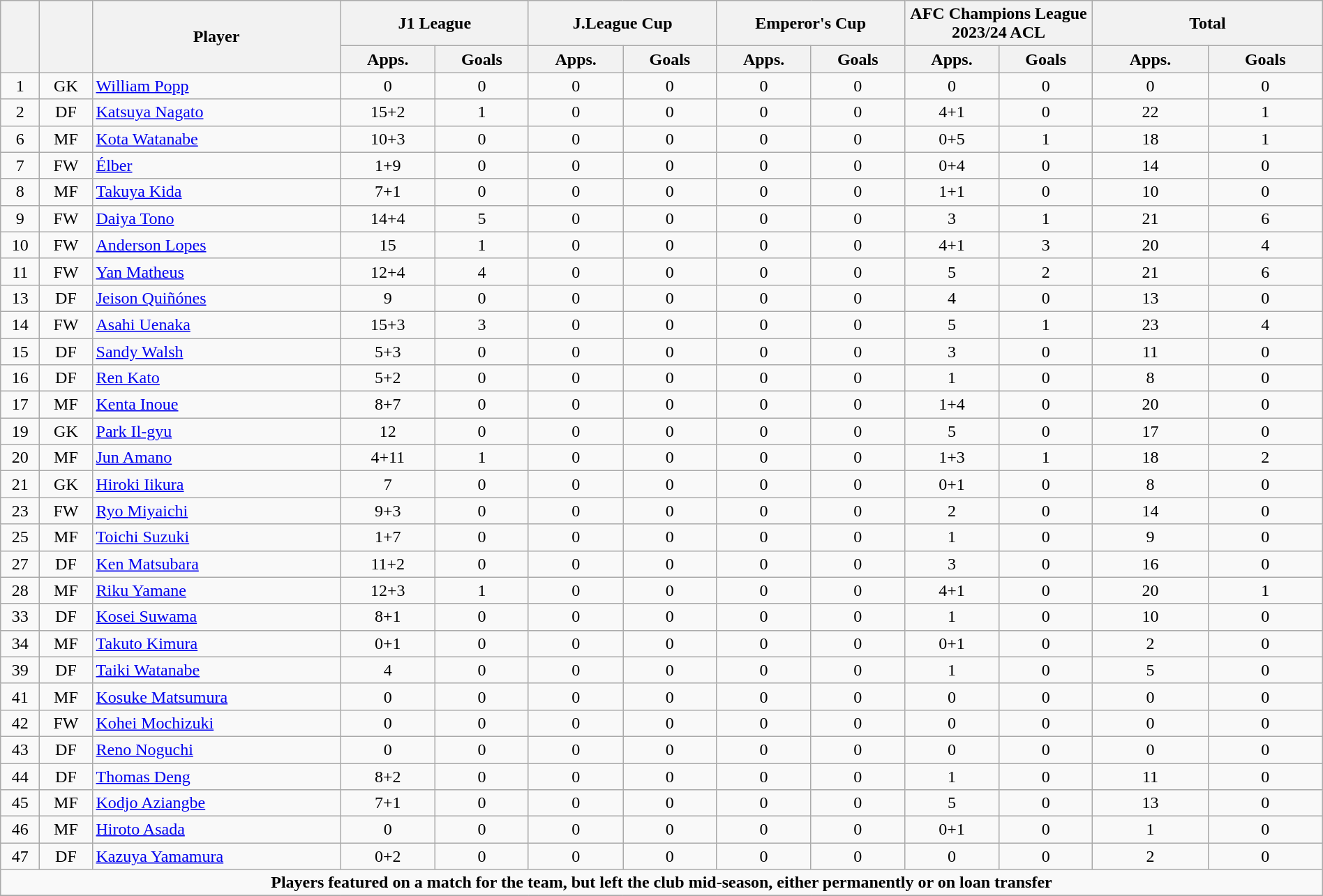<table class="wikitable" style="text-align:center; font-size:100%; width:100%;">
<tr>
<th rowspan=2></th>
<th rowspan=2></th>
<th rowspan=2 width="230">Player</th>
<th colspan=2 width="105">J1 League</th>
<th colspan=2 width="105">J.League Cup</th>
<th colspan=2 width="105">Emperor's Cup</th>
<th colspan=2 width="105">AFC Champions League <br> 2023/24 ACL</th>
<th colspan=2 width="130">Total</th>
</tr>
<tr>
<th>Apps.</th>
<th> Goals</th>
<th>Apps.</th>
<th> Goals</th>
<th>Apps.</th>
<th> Goals</th>
<th>Apps.</th>
<th> Goals</th>
<th>Apps.</th>
<th> Goals</th>
</tr>
<tr>
<td>1</td>
<td>GK</td>
<td align="left"> <a href='#'>William Popp</a></td>
<td>0</td>
<td>0</td>
<td>0</td>
<td>0</td>
<td>0</td>
<td>0</td>
<td>0</td>
<td>0</td>
<td>0</td>
<td>0</td>
</tr>
<tr>
<td>2</td>
<td>DF</td>
<td align="left"> <a href='#'>Katsuya Nagato</a></td>
<td>15+2</td>
<td>1</td>
<td>0</td>
<td>0</td>
<td>0</td>
<td>0</td>
<td>4+1</td>
<td>0</td>
<td>22</td>
<td>1</td>
</tr>
<tr>
<td>6</td>
<td>MF</td>
<td align="left"> <a href='#'>Kota Watanabe</a></td>
<td>10+3</td>
<td>0</td>
<td>0</td>
<td>0</td>
<td>0</td>
<td>0</td>
<td>0+5</td>
<td>1</td>
<td>18</td>
<td>1</td>
</tr>
<tr>
<td>7</td>
<td>FW</td>
<td align="left"> <a href='#'>Élber</a></td>
<td>1+9</td>
<td>0</td>
<td>0</td>
<td>0</td>
<td>0</td>
<td>0</td>
<td>0+4</td>
<td>0</td>
<td>14</td>
<td>0</td>
</tr>
<tr>
<td>8</td>
<td>MF</td>
<td align="left"> <a href='#'>Takuya Kida</a></td>
<td>7+1</td>
<td>0</td>
<td>0</td>
<td>0</td>
<td>0</td>
<td>0</td>
<td>1+1</td>
<td>0</td>
<td>10</td>
<td>0</td>
</tr>
<tr>
<td>9</td>
<td>FW</td>
<td align="left"> <a href='#'>Daiya Tono</a></td>
<td>14+4</td>
<td>5</td>
<td>0</td>
<td>0</td>
<td>0</td>
<td>0</td>
<td>3</td>
<td>1</td>
<td>21</td>
<td>6</td>
</tr>
<tr>
<td>10</td>
<td>FW</td>
<td align="left"> <a href='#'>Anderson Lopes</a></td>
<td>15</td>
<td>1</td>
<td>0</td>
<td>0</td>
<td>0</td>
<td>0</td>
<td>4+1</td>
<td>3</td>
<td>20</td>
<td>4</td>
</tr>
<tr>
<td>11</td>
<td>FW</td>
<td align="left"> <a href='#'>Yan Matheus</a></td>
<td>12+4</td>
<td>4</td>
<td>0</td>
<td>0</td>
<td>0</td>
<td>0</td>
<td>5</td>
<td>2</td>
<td>21</td>
<td>6</td>
</tr>
<tr>
<td>13</td>
<td>DF</td>
<td align="left"> <a href='#'>Jeison Quiñónes</a></td>
<td>9</td>
<td>0</td>
<td>0</td>
<td>0</td>
<td>0</td>
<td>0</td>
<td>4</td>
<td>0</td>
<td>13</td>
<td>0</td>
</tr>
<tr>
<td>14</td>
<td>FW</td>
<td align="left"> <a href='#'>Asahi Uenaka</a></td>
<td>15+3</td>
<td>3</td>
<td>0</td>
<td>0</td>
<td>0</td>
<td>0</td>
<td>5</td>
<td>1</td>
<td>23</td>
<td>4</td>
</tr>
<tr>
<td>15</td>
<td>DF</td>
<td align="left"> <a href='#'>Sandy Walsh</a></td>
<td>5+3</td>
<td>0</td>
<td>0</td>
<td>0</td>
<td>0</td>
<td>0</td>
<td>3</td>
<td>0</td>
<td>11</td>
<td>0</td>
</tr>
<tr>
<td>16</td>
<td>DF</td>
<td align="left"> <a href='#'>Ren Kato</a></td>
<td>5+2</td>
<td>0</td>
<td>0</td>
<td>0</td>
<td>0</td>
<td>0</td>
<td>1</td>
<td>0</td>
<td>8</td>
<td>0</td>
</tr>
<tr>
<td>17</td>
<td>MF</td>
<td align="left"> <a href='#'>Kenta Inoue</a></td>
<td>8+7</td>
<td>0</td>
<td>0</td>
<td>0</td>
<td>0</td>
<td>0</td>
<td>1+4</td>
<td>0</td>
<td>20</td>
<td>0</td>
</tr>
<tr>
<td>19</td>
<td>GK</td>
<td align="left"> <a href='#'>Park Il-gyu</a></td>
<td>12</td>
<td>0</td>
<td>0</td>
<td>0</td>
<td>0</td>
<td>0</td>
<td>5</td>
<td>0</td>
<td>17</td>
<td>0</td>
</tr>
<tr>
<td>20</td>
<td>MF</td>
<td align="left"> <a href='#'>Jun Amano</a></td>
<td>4+11</td>
<td>1</td>
<td>0</td>
<td>0</td>
<td>0</td>
<td>0</td>
<td>1+3</td>
<td>1</td>
<td>18</td>
<td>2</td>
</tr>
<tr>
<td>21</td>
<td>GK</td>
<td align="left"> <a href='#'>Hiroki Iikura</a></td>
<td>7</td>
<td>0</td>
<td>0</td>
<td>0</td>
<td>0</td>
<td>0</td>
<td>0+1</td>
<td>0</td>
<td>8</td>
<td>0</td>
</tr>
<tr>
<td>23</td>
<td>FW</td>
<td align="left"> <a href='#'>Ryo Miyaichi</a></td>
<td>9+3</td>
<td>0</td>
<td>0</td>
<td>0</td>
<td>0</td>
<td>0</td>
<td>2</td>
<td>0</td>
<td>14</td>
<td>0</td>
</tr>
<tr>
<td>25</td>
<td>MF</td>
<td align="left"> <a href='#'>Toichi Suzuki</a></td>
<td>1+7</td>
<td>0</td>
<td>0</td>
<td>0</td>
<td>0</td>
<td>0</td>
<td>1</td>
<td>0</td>
<td>9</td>
<td>0</td>
</tr>
<tr>
<td>27</td>
<td>DF</td>
<td align="left"> <a href='#'>Ken Matsubara</a></td>
<td>11+2</td>
<td>0</td>
<td>0</td>
<td>0</td>
<td>0</td>
<td>0</td>
<td>3</td>
<td>0</td>
<td>16</td>
<td>0</td>
</tr>
<tr>
<td>28</td>
<td>MF</td>
<td align="left"> <a href='#'>Riku Yamane</a></td>
<td>12+3</td>
<td>1</td>
<td>0</td>
<td>0</td>
<td>0</td>
<td>0</td>
<td>4+1</td>
<td>0</td>
<td>20</td>
<td>1</td>
</tr>
<tr>
<td>33</td>
<td>DF</td>
<td align="left"> <a href='#'>Kosei Suwama</a></td>
<td>8+1</td>
<td>0</td>
<td>0</td>
<td>0</td>
<td>0</td>
<td>0</td>
<td>1</td>
<td>0</td>
<td>10</td>
<td>0</td>
</tr>
<tr>
<td>34</td>
<td>MF</td>
<td align="left"> <a href='#'>Takuto Kimura</a></td>
<td>0+1</td>
<td>0</td>
<td>0</td>
<td>0</td>
<td>0</td>
<td>0</td>
<td>0+1</td>
<td>0</td>
<td>2</td>
<td>0</td>
</tr>
<tr>
<td>39</td>
<td>DF</td>
<td align="left"> <a href='#'>Taiki Watanabe</a></td>
<td>4</td>
<td>0</td>
<td>0</td>
<td>0</td>
<td>0</td>
<td>0</td>
<td>1</td>
<td>0</td>
<td>5</td>
<td>0</td>
</tr>
<tr>
<td>41</td>
<td>MF</td>
<td align="left"> <a href='#'>Kosuke Matsumura</a></td>
<td>0</td>
<td>0</td>
<td>0</td>
<td>0</td>
<td>0</td>
<td>0</td>
<td>0</td>
<td>0</td>
<td>0</td>
<td>0</td>
</tr>
<tr>
<td>42</td>
<td>FW</td>
<td align="left"> <a href='#'>Kohei Mochizuki</a></td>
<td>0</td>
<td>0</td>
<td>0</td>
<td>0</td>
<td>0</td>
<td>0</td>
<td>0</td>
<td>0</td>
<td>0</td>
<td>0</td>
</tr>
<tr>
<td>43</td>
<td>DF</td>
<td align="left"> <a href='#'>Reno Noguchi</a></td>
<td>0</td>
<td>0</td>
<td>0</td>
<td>0</td>
<td>0</td>
<td>0</td>
<td>0</td>
<td>0</td>
<td>0</td>
<td>0</td>
</tr>
<tr>
<td>44</td>
<td>DF</td>
<td align="left"> <a href='#'>Thomas Deng</a></td>
<td>8+2</td>
<td>0</td>
<td>0</td>
<td>0</td>
<td>0</td>
<td>0</td>
<td>1</td>
<td>0</td>
<td>11</td>
<td>0</td>
</tr>
<tr>
<td>45</td>
<td>MF</td>
<td align="left"> <a href='#'>Kodjo Aziangbe</a></td>
<td>7+1</td>
<td>0</td>
<td>0</td>
<td>0</td>
<td>0</td>
<td>0</td>
<td>5</td>
<td>0</td>
<td>13</td>
<td>0</td>
</tr>
<tr>
<td>46</td>
<td>MF</td>
<td align="left"> <a href='#'>Hiroto Asada</a></td>
<td>0</td>
<td>0</td>
<td>0</td>
<td>0</td>
<td>0</td>
<td>0</td>
<td>0+1</td>
<td>0</td>
<td>1</td>
<td>0</td>
</tr>
<tr>
<td>47</td>
<td>DF</td>
<td align="left"> <a href='#'>Kazuya Yamamura</a></td>
<td>0+2</td>
<td>0</td>
<td>0</td>
<td>0</td>
<td>0</td>
<td>0</td>
<td>0</td>
<td>0</td>
<td>2</td>
<td>0</td>
</tr>
<tr>
<td colspan="15"><strong>Players featured on a match for the team, but left the club mid-season, either permanently or on loan transfer</strong></td>
</tr>
<tr>
</tr>
</table>
